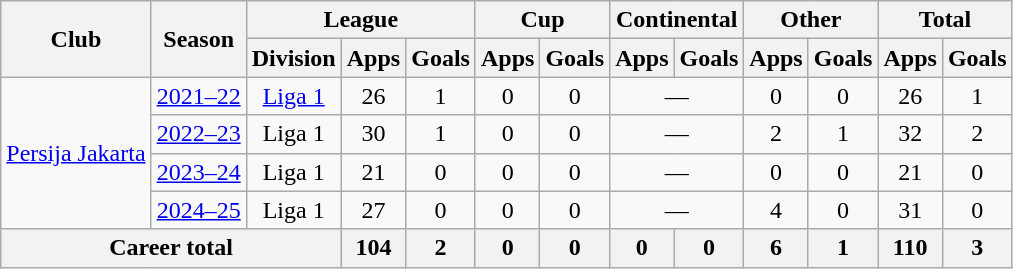<table class="wikitable" style="text-align: center">
<tr>
<th rowspan="2">Club</th>
<th rowspan="2">Season</th>
<th colspan="3">League</th>
<th colspan="2">Cup</th>
<th colspan="2">Continental</th>
<th colspan="2">Other</th>
<th colspan="2">Total</th>
</tr>
<tr>
<th>Division</th>
<th>Apps</th>
<th>Goals</th>
<th>Apps</th>
<th>Goals</th>
<th>Apps</th>
<th>Goals</th>
<th>Apps</th>
<th>Goals</th>
<th>Apps</th>
<th>Goals</th>
</tr>
<tr>
<td rowspan="4"><a href='#'>Persija Jakarta</a></td>
<td><a href='#'>2021–22</a></td>
<td rowspan="1" valign="center"><a href='#'>Liga 1</a></td>
<td>26</td>
<td>1</td>
<td>0</td>
<td>0</td>
<td colspan=2>—</td>
<td>0</td>
<td>0</td>
<td>26</td>
<td>1</td>
</tr>
<tr>
<td><a href='#'>2022–23</a></td>
<td rowspan="1" valign="center">Liga 1</td>
<td>30</td>
<td>1</td>
<td>0</td>
<td>0</td>
<td colspan=2>—</td>
<td>2</td>
<td>1</td>
<td>32</td>
<td>2</td>
</tr>
<tr>
<td><a href='#'>2023–24</a></td>
<td>Liga 1</td>
<td>21</td>
<td>0</td>
<td>0</td>
<td>0</td>
<td colspan="2">—</td>
<td>0</td>
<td>0</td>
<td>21</td>
<td>0</td>
</tr>
<tr>
<td><a href='#'>2024–25</a></td>
<td>Liga 1</td>
<td>27</td>
<td>0</td>
<td>0</td>
<td>0</td>
<td colspan="2">—</td>
<td>4</td>
<td>0</td>
<td>31</td>
<td>0</td>
</tr>
<tr>
<th colspan=3>Career total</th>
<th>104</th>
<th>2</th>
<th>0</th>
<th>0</th>
<th>0</th>
<th>0</th>
<th>6</th>
<th>1</th>
<th>110</th>
<th>3</th>
</tr>
</table>
